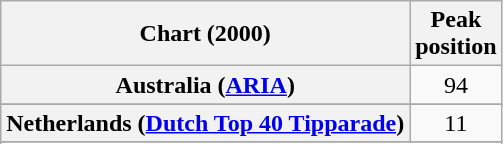<table class="wikitable sortable plainrowheaders" style="text-align:center">
<tr>
<th>Chart (2000)</th>
<th>Peak<br>position</th>
</tr>
<tr>
<th scope="row">Australia (<a href='#'>ARIA</a>)</th>
<td>94</td>
</tr>
<tr>
</tr>
<tr>
</tr>
<tr>
<th scope="row">Netherlands (<a href='#'>Dutch Top 40 Tipparade</a>)</th>
<td>11</td>
</tr>
<tr>
</tr>
<tr>
</tr>
<tr>
</tr>
<tr>
</tr>
<tr>
</tr>
<tr>
</tr>
<tr>
</tr>
</table>
